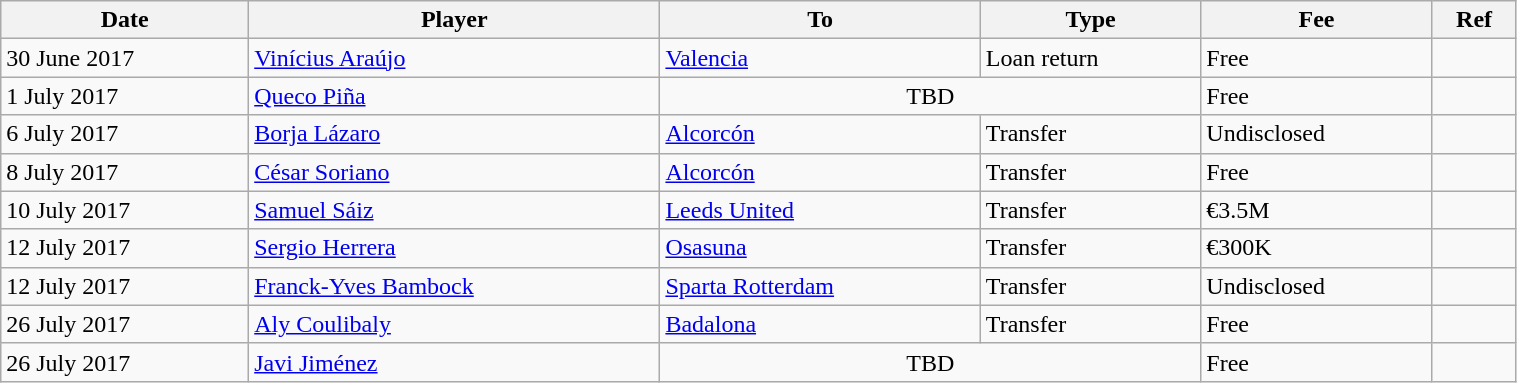<table class="wikitable" style="width:80%;">
<tr>
<th><strong>Date</strong></th>
<th><strong>Player</strong></th>
<th><strong>To</strong></th>
<th><strong>Type</strong></th>
<th><strong>Fee</strong></th>
<th><strong>Ref</strong></th>
</tr>
<tr>
<td>30 June 2017</td>
<td> <a href='#'>Vinícius Araújo</a></td>
<td> <a href='#'>Valencia</a></td>
<td>Loan return</td>
<td>Free</td>
<td></td>
</tr>
<tr>
<td>1 July 2017</td>
<td> <a href='#'>Queco Piña</a></td>
<td colspan=2 align=center>TBD</td>
<td>Free</td>
<td></td>
</tr>
<tr>
<td>6 July 2017</td>
<td> <a href='#'>Borja Lázaro</a></td>
<td> <a href='#'>Alcorcón</a></td>
<td>Transfer</td>
<td>Undisclosed</td>
<td></td>
</tr>
<tr>
<td>8 July 2017</td>
<td> <a href='#'>César Soriano</a></td>
<td> <a href='#'>Alcorcón</a></td>
<td>Transfer</td>
<td>Free</td>
<td></td>
</tr>
<tr>
<td>10 July 2017</td>
<td> <a href='#'>Samuel Sáiz</a></td>
<td> <a href='#'>Leeds United</a></td>
<td>Transfer</td>
<td>€3.5M</td>
<td></td>
</tr>
<tr>
<td>12 July 2017</td>
<td> <a href='#'>Sergio Herrera</a></td>
<td> <a href='#'>Osasuna</a></td>
<td>Transfer</td>
<td>€300K</td>
<td></td>
</tr>
<tr>
<td>12 July 2017</td>
<td> <a href='#'>Franck-Yves Bambock</a></td>
<td> <a href='#'>Sparta Rotterdam</a></td>
<td>Transfer</td>
<td>Undisclosed</td>
<td></td>
</tr>
<tr>
<td>26 July 2017</td>
<td> <a href='#'>Aly Coulibaly</a></td>
<td> <a href='#'>Badalona</a></td>
<td>Transfer</td>
<td>Free</td>
<td></td>
</tr>
<tr>
<td>26 July 2017</td>
<td> <a href='#'>Javi Jiménez</a></td>
<td colspan=2 align=center>TBD</td>
<td>Free</td>
<td></td>
</tr>
</table>
